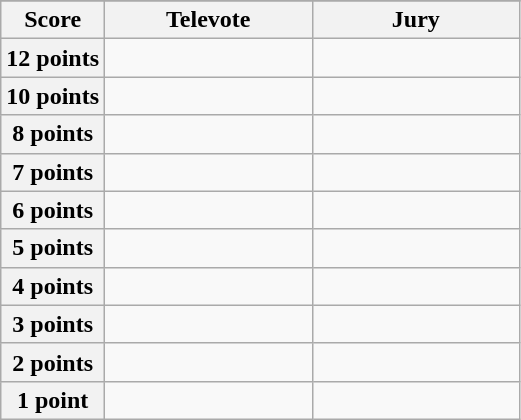<table class="wikitable">
<tr>
</tr>
<tr>
<th scope="col" width="20%">Score</th>
<th scope="col" width="40%">Televote</th>
<th scope="col" width="40%">Jury</th>
</tr>
<tr>
<th scope="row">12 points</th>
<td></td>
<td></td>
</tr>
<tr>
<th scope="row">10 points</th>
<td></td>
<td></td>
</tr>
<tr>
<th scope="row">8 points</th>
<td></td>
<td></td>
</tr>
<tr>
<th scope="row">7 points</th>
<td></td>
<td></td>
</tr>
<tr>
<th scope="row">6 points</th>
<td></td>
<td></td>
</tr>
<tr>
<th scope="row">5 points</th>
<td></td>
<td></td>
</tr>
<tr>
<th scope="row">4 points</th>
<td></td>
<td></td>
</tr>
<tr>
<th scope="row">3 points</th>
<td></td>
<td></td>
</tr>
<tr>
<th scope="row">2 points</th>
<td></td>
<td></td>
</tr>
<tr>
<th scope="row">1 point</th>
<td></td>
<td></td>
</tr>
</table>
